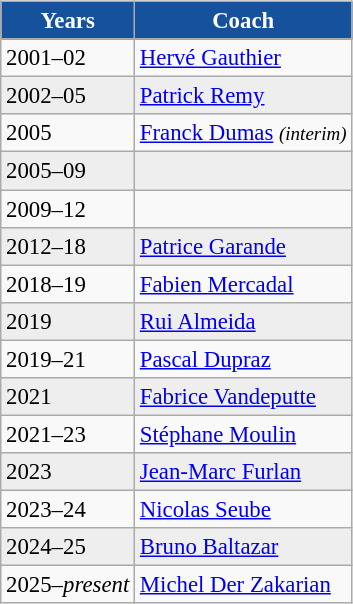<table class="wikitable" style="font-size:95%; float:left; margin-right:1em;">
<tr>
<th style="color:#ffffff; background:#16529c;">Years</th>
<th style="color:#ffffff; background:#16529c;">Coach</th>
</tr>
<tr>
<td>2001–02</td>
<td><a href='#'>Hervé Gauthier</a></td>
</tr>
<tr style="background:#EEE">
<td>2002–05</td>
<td><a href='#'>Patrick Remy</a></td>
</tr>
<tr>
<td>2005</td>
<td><a href='#'>Franck Dumas</a> <small><em>(interim)</em></small></td>
</tr>
<tr style="background:#EEE">
<td>2005–09</td>
<td></td>
</tr>
<tr>
<td>2009–12</td>
<td></td>
</tr>
<tr style="background:#EEE">
<td>2012–18</td>
<td><a href='#'>Patrice Garande</a></td>
</tr>
<tr>
<td>2018–19</td>
<td><a href='#'>Fabien Mercadal</a></td>
</tr>
<tr style="background:#EEE">
<td>2019</td>
<td><a href='#'>Rui Almeida</a></td>
</tr>
<tr>
<td>2019–21</td>
<td><a href='#'>Pascal Dupraz</a></td>
</tr>
<tr style="background:#EEE">
<td>2021</td>
<td><a href='#'>Fabrice Vandeputte</a></td>
</tr>
<tr>
<td>2021–23</td>
<td><a href='#'>Stéphane Moulin</a></td>
</tr>
<tr style="background:#EEE">
<td>2023</td>
<td><a href='#'>Jean-Marc Furlan</a></td>
</tr>
<tr>
<td>2023–24</td>
<td><a href='#'>Nicolas Seube</a></td>
</tr>
<tr style="background:#EEE">
<td>2024–25</td>
<td><a href='#'>Bruno Baltazar</a></td>
</tr>
<tr>
<td>2025–<em>present</em></td>
<td><a href='#'>Michel Der Zakarian</a></td>
</tr>
</table>
